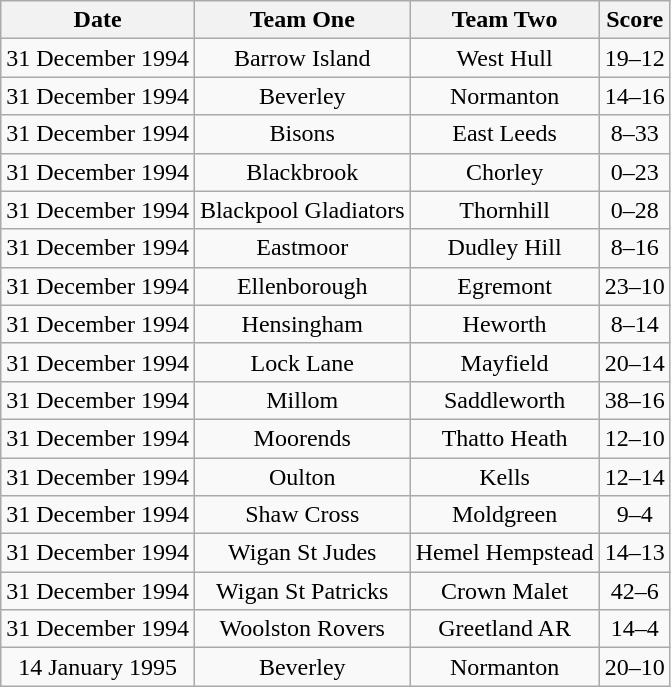<table class="wikitable" style="text-align: center">
<tr>
<th>Date</th>
<th>Team One</th>
<th>Team Two</th>
<th>Score</th>
</tr>
<tr>
<td>31 December 1994</td>
<td>Barrow Island</td>
<td>West Hull</td>
<td>19–12</td>
</tr>
<tr>
<td>31 December 1994</td>
<td>Beverley</td>
<td>Normanton</td>
<td>14–16</td>
</tr>
<tr>
<td>31 December 1994</td>
<td>Bisons</td>
<td>East Leeds</td>
<td>8–33</td>
</tr>
<tr>
<td>31 December 1994</td>
<td>Blackbrook</td>
<td>Chorley</td>
<td>0–23</td>
</tr>
<tr>
<td>31 December 1994</td>
<td>Blackpool Gladiators</td>
<td>Thornhill</td>
<td>0–28</td>
</tr>
<tr>
<td>31 December 1994</td>
<td>Eastmoor</td>
<td>Dudley Hill</td>
<td>8–16</td>
</tr>
<tr>
<td>31 December 1994</td>
<td>Ellenborough</td>
<td>Egremont</td>
<td>23–10</td>
</tr>
<tr>
<td>31 December 1994</td>
<td>Hensingham</td>
<td>Heworth</td>
<td>8–14</td>
</tr>
<tr>
<td>31 December 1994</td>
<td>Lock Lane</td>
<td>Mayfield</td>
<td>20–14</td>
</tr>
<tr>
<td>31 December 1994</td>
<td>Millom</td>
<td>Saddleworth</td>
<td>38–16</td>
</tr>
<tr>
<td>31 December 1994</td>
<td>Moorends</td>
<td>Thatto Heath</td>
<td>12–10</td>
</tr>
<tr>
<td>31 December 1994</td>
<td>Oulton</td>
<td>Kells</td>
<td>12–14</td>
</tr>
<tr>
<td>31 December 1994</td>
<td>Shaw Cross</td>
<td>Moldgreen</td>
<td>9–4</td>
</tr>
<tr>
<td>31 December 1994</td>
<td>Wigan St Judes</td>
<td>Hemel Hempstead</td>
<td>14–13</td>
</tr>
<tr>
<td>31 December 1994</td>
<td>Wigan St Patricks</td>
<td>Crown Malet</td>
<td>42–6</td>
</tr>
<tr>
<td>31 December 1994</td>
<td>Woolston Rovers</td>
<td>Greetland AR</td>
<td>14–4</td>
</tr>
<tr>
<td>14 January 1995</td>
<td>Beverley</td>
<td>Normanton</td>
<td>20–10</td>
</tr>
</table>
